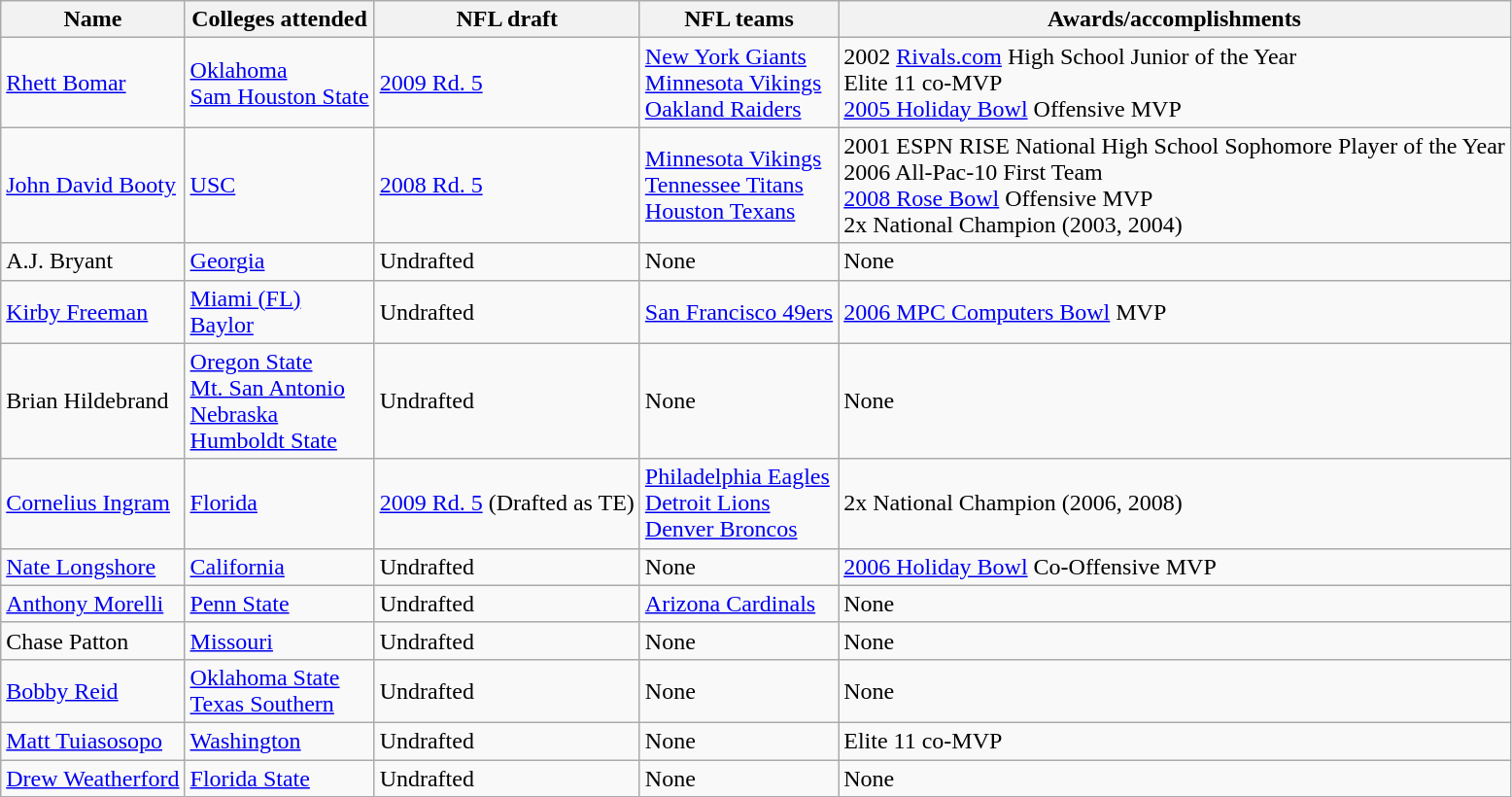<table class="wikitable">
<tr>
<th>Name</th>
<th>Colleges attended</th>
<th>NFL draft</th>
<th>NFL teams</th>
<th>Awards/accomplishments</th>
</tr>
<tr>
<td><a href='#'>Rhett Bomar</a></td>
<td><a href='#'>Oklahoma</a><br><a href='#'>Sam Houston State</a></td>
<td><a href='#'>2009 Rd. 5</a></td>
<td><a href='#'>New York Giants</a><br><a href='#'>Minnesota Vikings</a><br><a href='#'>Oakland Raiders</a></td>
<td>2002 <a href='#'>Rivals.com</a> High School Junior of the Year<br>Elite 11 co-MVP<br><a href='#'>2005 Holiday Bowl</a> Offensive MVP</td>
</tr>
<tr>
<td><a href='#'>John David Booty</a></td>
<td><a href='#'>USC</a></td>
<td><a href='#'>2008 Rd. 5</a></td>
<td><a href='#'>Minnesota Vikings</a><br><a href='#'>Tennessee Titans</a><br><a href='#'>Houston Texans</a></td>
<td>2001 ESPN RISE National High School Sophomore Player of the Year<br>2006 All-Pac-10 First Team<br><a href='#'>2008 Rose Bowl</a> Offensive MVP<br>2x National Champion (2003, 2004)</td>
</tr>
<tr>
<td>A.J. Bryant</td>
<td><a href='#'>Georgia</a></td>
<td>Undrafted</td>
<td>None</td>
<td>None</td>
</tr>
<tr>
<td><a href='#'>Kirby Freeman</a></td>
<td><a href='#'>Miami (FL)</a><br><a href='#'>Baylor</a></td>
<td>Undrafted</td>
<td><a href='#'>San Francisco 49ers</a></td>
<td><a href='#'>2006 MPC Computers Bowl</a> MVP</td>
</tr>
<tr>
<td>Brian Hildebrand</td>
<td><a href='#'>Oregon State</a><br><a href='#'>Mt. San Antonio</a><br><a href='#'>Nebraska</a><br><a href='#'>Humboldt State</a></td>
<td>Undrafted</td>
<td>None</td>
<td>None</td>
</tr>
<tr>
<td><a href='#'>Cornelius Ingram</a></td>
<td><a href='#'>Florida</a></td>
<td><a href='#'>2009 Rd. 5</a> (Drafted as TE)</td>
<td><a href='#'>Philadelphia Eagles</a><br><a href='#'>Detroit Lions</a><br><a href='#'>Denver Broncos</a></td>
<td>2x National Champion (2006, 2008)</td>
</tr>
<tr>
<td><a href='#'>Nate Longshore</a></td>
<td><a href='#'>California</a></td>
<td>Undrafted</td>
<td>None</td>
<td><a href='#'>2006 Holiday Bowl</a> Co-Offensive MVP</td>
</tr>
<tr>
<td><a href='#'>Anthony Morelli</a></td>
<td><a href='#'>Penn State</a></td>
<td>Undrafted</td>
<td><a href='#'>Arizona Cardinals</a></td>
<td>None</td>
</tr>
<tr>
<td>Chase Patton</td>
<td><a href='#'>Missouri</a></td>
<td>Undrafted</td>
<td>None</td>
<td>None</td>
</tr>
<tr>
<td><a href='#'>Bobby Reid</a></td>
<td><a href='#'>Oklahoma State</a><br><a href='#'>Texas Southern</a></td>
<td>Undrafted</td>
<td>None</td>
<td>None</td>
</tr>
<tr>
<td><a href='#'>Matt Tuiasosopo</a></td>
<td><a href='#'>Washington</a></td>
<td>Undrafted</td>
<td>None</td>
<td>Elite 11 co-MVP</td>
</tr>
<tr>
<td><a href='#'>Drew Weatherford</a></td>
<td><a href='#'>Florida State</a></td>
<td>Undrafted</td>
<td>None</td>
<td>None</td>
</tr>
</table>
